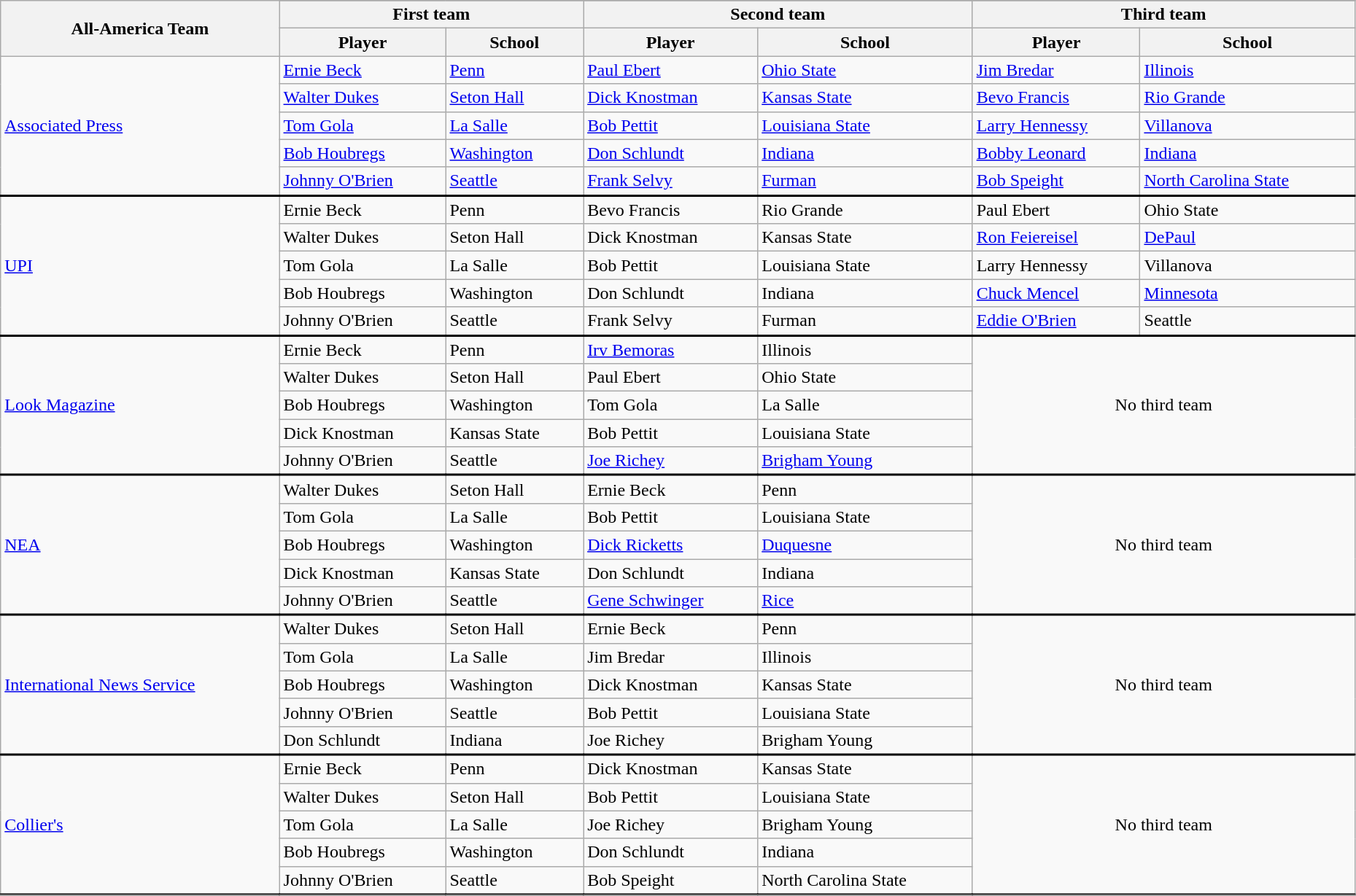<table class="wikitable" style="width:98%;">
<tr>
<th rowspan=3>All-America Team</th>
</tr>
<tr>
<th colspan=2>First team</th>
<th colspan=2>Second team</th>
<th colspan=2>Third team</th>
</tr>
<tr>
<th>Player</th>
<th>School</th>
<th>Player</th>
<th>School</th>
<th>Player</th>
<th>School</th>
</tr>
<tr>
<td rowspan=5><a href='#'>Associated Press</a></td>
<td><a href='#'>Ernie Beck</a></td>
<td><a href='#'>Penn</a></td>
<td><a href='#'>Paul Ebert</a></td>
<td><a href='#'>Ohio State</a></td>
<td><a href='#'>Jim Bredar</a></td>
<td><a href='#'>Illinois</a></td>
</tr>
<tr>
<td><a href='#'>Walter Dukes</a></td>
<td><a href='#'>Seton Hall</a></td>
<td><a href='#'>Dick Knostman</a></td>
<td><a href='#'>Kansas State</a></td>
<td><a href='#'>Bevo Francis</a></td>
<td><a href='#'>Rio Grande</a></td>
</tr>
<tr>
<td><a href='#'>Tom Gola</a></td>
<td><a href='#'>La Salle</a></td>
<td><a href='#'>Bob Pettit</a></td>
<td><a href='#'>Louisiana State</a></td>
<td><a href='#'>Larry Hennessy</a></td>
<td><a href='#'>Villanova</a></td>
</tr>
<tr>
<td><a href='#'>Bob Houbregs</a></td>
<td><a href='#'>Washington</a></td>
<td><a href='#'>Don Schlundt</a></td>
<td><a href='#'>Indiana</a></td>
<td><a href='#'>Bobby Leonard</a></td>
<td><a href='#'>Indiana</a></td>
</tr>
<tr>
<td><a href='#'>Johnny O'Brien</a></td>
<td><a href='#'>Seattle</a></td>
<td><a href='#'>Frank Selvy</a></td>
<td><a href='#'>Furman</a></td>
<td><a href='#'>Bob Speight</a></td>
<td><a href='#'>North Carolina State</a></td>
</tr>
<tr style = "border-top:2px solid black;">
<td rowspan=5><a href='#'>UPI</a></td>
<td>Ernie Beck</td>
<td>Penn</td>
<td>Bevo Francis</td>
<td>Rio Grande</td>
<td>Paul Ebert</td>
<td>Ohio State</td>
</tr>
<tr>
<td>Walter Dukes</td>
<td>Seton Hall</td>
<td>Dick Knostman</td>
<td>Kansas State</td>
<td><a href='#'>Ron Feiereisel</a></td>
<td><a href='#'>DePaul</a></td>
</tr>
<tr>
<td>Tom Gola</td>
<td>La Salle</td>
<td>Bob Pettit</td>
<td>Louisiana State</td>
<td>Larry Hennessy</td>
<td>Villanova</td>
</tr>
<tr>
<td>Bob Houbregs</td>
<td>Washington</td>
<td>Don Schlundt</td>
<td>Indiana</td>
<td><a href='#'>Chuck Mencel</a></td>
<td><a href='#'>Minnesota</a></td>
</tr>
<tr>
<td>Johnny O'Brien</td>
<td>Seattle</td>
<td>Frank Selvy</td>
<td>Furman</td>
<td><a href='#'>Eddie O'Brien</a></td>
<td>Seattle</td>
</tr>
<tr style = "border-top:2px solid black;">
<td rowspan=5><a href='#'>Look Magazine</a></td>
<td>Ernie Beck</td>
<td>Penn</td>
<td><a href='#'>Irv Bemoras</a></td>
<td>Illinois</td>
<td rowspan=5 colspan=3 align=center>No third team</td>
</tr>
<tr>
<td>Walter Dukes</td>
<td>Seton Hall</td>
<td>Paul Ebert</td>
<td>Ohio State</td>
</tr>
<tr>
<td>Bob Houbregs</td>
<td>Washington</td>
<td>Tom Gola</td>
<td>La Salle</td>
</tr>
<tr>
<td>Dick Knostman</td>
<td>Kansas State</td>
<td>Bob Pettit</td>
<td>Louisiana State</td>
</tr>
<tr>
<td>Johnny O'Brien</td>
<td>Seattle</td>
<td><a href='#'>Joe Richey</a></td>
<td><a href='#'>Brigham Young</a></td>
</tr>
<tr style = "border-top:2px solid black;">
<td rowspan=5><a href='#'>NEA</a></td>
<td>Walter Dukes</td>
<td>Seton Hall</td>
<td>Ernie Beck</td>
<td>Penn</td>
<td rowspan=5 colspan=3 align=center>No third team</td>
</tr>
<tr>
<td>Tom Gola</td>
<td>La Salle</td>
<td>Bob Pettit</td>
<td>Louisiana State</td>
</tr>
<tr>
<td>Bob Houbregs</td>
<td>Washington</td>
<td><a href='#'>Dick Ricketts</a></td>
<td><a href='#'>Duquesne</a></td>
</tr>
<tr>
<td>Dick Knostman</td>
<td>Kansas State</td>
<td>Don Schlundt</td>
<td>Indiana</td>
</tr>
<tr>
<td>Johnny O'Brien</td>
<td>Seattle</td>
<td><a href='#'>Gene Schwinger</a></td>
<td><a href='#'>Rice</a></td>
</tr>
<tr style = "border-top:2px solid black;">
<td rowspan=5><a href='#'>International News Service</a></td>
<td>Walter Dukes</td>
<td>Seton Hall</td>
<td>Ernie Beck</td>
<td>Penn</td>
<td rowspan=5 colspan=3 align=center>No third team</td>
</tr>
<tr>
<td>Tom Gola</td>
<td>La Salle</td>
<td>Jim Bredar</td>
<td>Illinois</td>
</tr>
<tr>
<td>Bob Houbregs</td>
<td>Washington</td>
<td>Dick Knostman</td>
<td>Kansas State</td>
</tr>
<tr>
<td>Johnny O'Brien</td>
<td>Seattle</td>
<td>Bob Pettit</td>
<td>Louisiana State</td>
</tr>
<tr>
<td>Don Schlundt</td>
<td>Indiana</td>
<td>Joe Richey</td>
<td>Brigham Young</td>
</tr>
<tr style = "border-top:2px solid black;">
<td rowspan=5><a href='#'>Collier's</a></td>
<td>Ernie Beck</td>
<td>Penn</td>
<td>Dick Knostman</td>
<td>Kansas State</td>
<td rowspan=5 colspan=3 align=center>No third team</td>
</tr>
<tr>
<td>Walter Dukes</td>
<td>Seton Hall</td>
<td>Bob Pettit</td>
<td>Louisiana State</td>
</tr>
<tr>
<td>Tom Gola</td>
<td>La Salle</td>
<td>Joe Richey</td>
<td>Brigham Young</td>
</tr>
<tr>
<td>Bob Houbregs</td>
<td>Washington</td>
<td>Don Schlundt</td>
<td>Indiana</td>
</tr>
<tr>
<td>Johnny O'Brien</td>
<td>Seattle</td>
<td>Bob Speight</td>
<td>North Carolina State</td>
</tr>
<tr style = "border-top:2px solid black;">
</tr>
</table>
